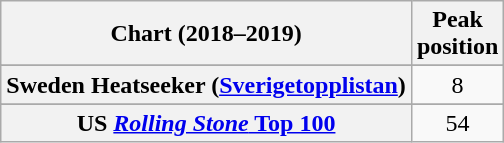<table class="wikitable sortable plainrowheaders" style="text-align:center">
<tr>
<th scope="col">Chart (2018–2019)</th>
<th scope="col">Peak<br>position</th>
</tr>
<tr>
</tr>
<tr>
<th scope="row">Sweden Heatseeker (<a href='#'>Sverigetopplistan</a>)</th>
<td>8</td>
</tr>
<tr>
</tr>
<tr>
</tr>
<tr>
</tr>
<tr>
<th scope="row">US <a href='#'><em>Rolling Stone</em> Top 100</a></th>
<td>54</td>
</tr>
</table>
